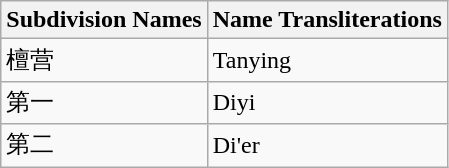<table class="wikitable sortable">
<tr>
<th>Subdivision Names</th>
<th>Name Transliterations</th>
</tr>
<tr>
<td>檀营</td>
<td>Tanying</td>
</tr>
<tr>
<td>第一</td>
<td>Diyi</td>
</tr>
<tr>
<td>第二</td>
<td>Di'er</td>
</tr>
</table>
